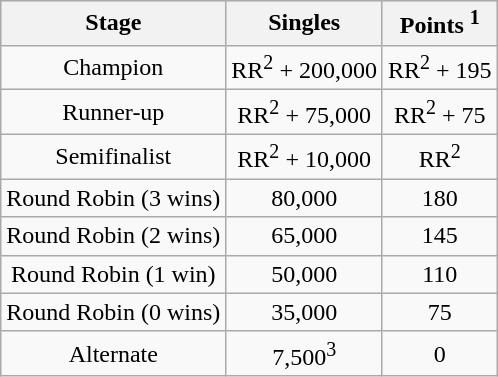<table class=wikitable style=text-align:center>
<tr style="background:#d1e4fd;">
<th>Stage</th>
<th>Singles</th>
<th>Points <sup>1</sup></th>
</tr>
<tr>
<td>Champion</td>
<td>RR<sup>2</sup> + 200,000</td>
<td>RR<sup>2</sup>  + 195</td>
</tr>
<tr>
<td>Runner-up</td>
<td>RR<sup>2</sup> + 75,000</td>
<td>RR<sup>2</sup>  + 75</td>
</tr>
<tr>
<td>Semifinalist</td>
<td>RR<sup>2</sup> + 10,000</td>
<td>RR<sup>2</sup></td>
</tr>
<tr>
<td>Round Robin (3 wins)</td>
<td>80,000</td>
<td>180</td>
</tr>
<tr>
<td>Round Robin (2 wins)</td>
<td>65,000</td>
<td>145</td>
</tr>
<tr>
<td>Round Robin (1 win)</td>
<td>50,000</td>
<td>110</td>
</tr>
<tr>
<td>Round Robin (0 wins)</td>
<td>35,000</td>
<td>75</td>
</tr>
<tr>
<td>Alternate</td>
<td>7,500<sup>3</sup></td>
<td>0</td>
</tr>
</table>
